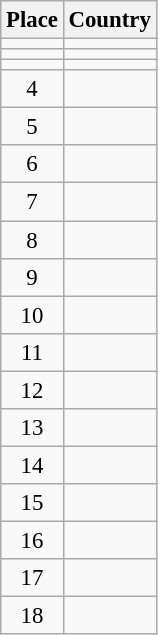<table class="wikitable" style="font-size:95%;">
<tr>
<th>Place</th>
<th>Country</th>
</tr>
<tr>
<td align=center></td>
<td></td>
</tr>
<tr>
<td align=center></td>
<td></td>
</tr>
<tr>
<td align=center></td>
<td></td>
</tr>
<tr>
<td align=center>4</td>
<td></td>
</tr>
<tr>
<td align=center>5</td>
<td></td>
</tr>
<tr>
<td align=center>6</td>
<td></td>
</tr>
<tr>
<td align=center>7</td>
<td></td>
</tr>
<tr>
<td align=center>8</td>
<td></td>
</tr>
<tr>
<td align=center>9</td>
<td></td>
</tr>
<tr>
<td align=center>10</td>
<td></td>
</tr>
<tr>
<td align=center>11</td>
<td></td>
</tr>
<tr>
<td align=center>12</td>
<td></td>
</tr>
<tr>
<td align=center>13</td>
<td></td>
</tr>
<tr>
<td align=center>14</td>
<td></td>
</tr>
<tr>
<td align=center>15</td>
<td></td>
</tr>
<tr>
<td align=center>16</td>
<td></td>
</tr>
<tr>
<td align=center>17</td>
<td></td>
</tr>
<tr>
<td align=center>18</td>
<td></td>
</tr>
</table>
